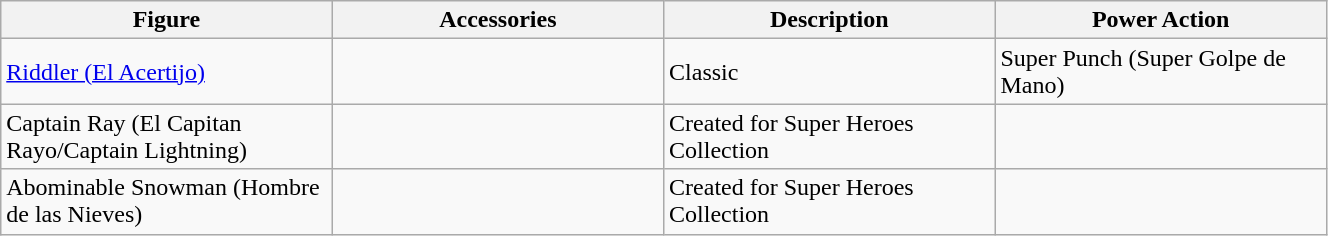<table class="wikitable" style="width:70%;">
<tr>
<th width=25%>Figure</th>
<th width=25%>Accessories</th>
<th width=25%>Description</th>
<th width=25%>Power Action</th>
</tr>
<tr>
<td><a href='#'>Riddler (El Acertijo)</a></td>
<td></td>
<td>Classic</td>
<td>Super Punch (Super Golpe de Mano)</td>
</tr>
<tr>
<td>Captain Ray (El Capitan Rayo/Captain Lightning)</td>
<td></td>
<td>Created for Super Heroes Collection</td>
<td></td>
</tr>
<tr>
<td Abominable Snowman (action figures)>Abominable Snowman (Hombre de las Nieves)</td>
<td></td>
<td>Created for Super Heroes Collection</td>
<td></td>
</tr>
</table>
